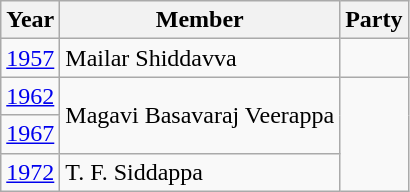<table class="wikitable sortable">
<tr>
<th>Year</th>
<th>Member</th>
<th colspan="2">Party</th>
</tr>
<tr>
<td><a href='#'>1957</a></td>
<td>Mailar Shiddavva</td>
<td></td>
</tr>
<tr>
<td><a href='#'>1962</a></td>
<td rowspan="2">Magavi Basavaraj Veerappa</td>
</tr>
<tr>
<td><a href='#'>1967</a></td>
</tr>
<tr>
<td><a href='#'>1972</a></td>
<td>T. F. Siddappa</td>
</tr>
</table>
